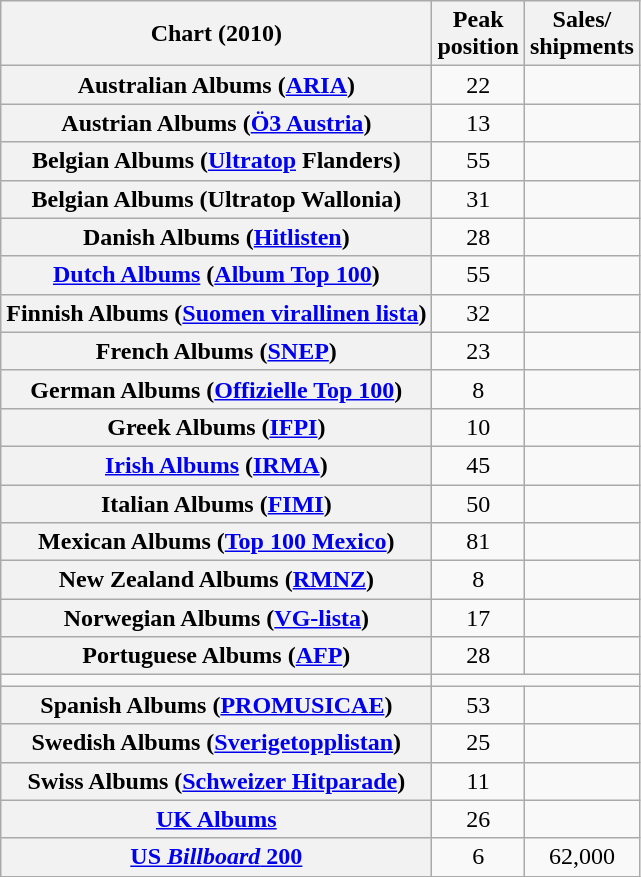<table class="wikitable sortable plainrowheaders">
<tr style="background:#ebf5ff;">
<th align="left">Chart (2010)</th>
<th align="left">Peak<br>position</th>
<th align="left">Sales/<br>shipments</th>
</tr>
<tr>
<th scope="row">Australian Albums (<a href='#'>ARIA</a>)</th>
<td style="text-align:center;">22</td>
<td style="text-align:center;"></td>
</tr>
<tr>
<th scope="row">Austrian Albums (<a href='#'>Ö3 Austria</a>)</th>
<td style="text-align:center;">13</td>
<td style="text-align:center;"></td>
</tr>
<tr>
<th scope="row">Belgian Albums (<a href='#'>Ultratop</a> Flanders)</th>
<td style="text-align:center;">55</td>
<td style="text-align:center;"></td>
</tr>
<tr>
<th scope="row">Belgian Albums (Ultratop Wallonia)</th>
<td style="text-align:center;">31</td>
<td style="text-align:center;"></td>
</tr>
<tr>
<th scope="row">Danish Albums (<a href='#'>Hitlisten</a>)</th>
<td style="text-align:center;">28</td>
<td style="text-align:center;"></td>
</tr>
<tr>
<th scope="row"><a href='#'>Dutch Albums</a> (<a href='#'>Album Top 100</a>)</th>
<td style="text-align:center;">55</td>
<td style="text-align:center;"></td>
</tr>
<tr>
<th scope="row">Finnish Albums (<a href='#'>Suomen virallinen lista</a>)</th>
<td style="text-align:center;">32</td>
<td style="text-align:center;"></td>
</tr>
<tr>
<th scope="row">French Albums (<a href='#'>SNEP</a>)</th>
<td style="text-align:center;">23</td>
<td style="text-align:center;"></td>
</tr>
<tr>
<th scope="row">German Albums (<a href='#'>Offizielle Top 100</a>)</th>
<td style="text-align:center;">8</td>
<td style="text-align:center;"></td>
</tr>
<tr>
<th scope="row">Greek Albums (<a href='#'>IFPI</a>)</th>
<td align="center">10</td>
<td style="text-align:center;"></td>
</tr>
<tr>
<th scope="row"><a href='#'>Irish Albums</a> (<a href='#'>IRMA</a>)</th>
<td align="center">45</td>
<td></td>
</tr>
<tr>
<th scope="row">Italian Albums (<a href='#'>FIMI</a>)</th>
<td style="text-align:center;">50</td>
<td style="text-align:center;"></td>
</tr>
<tr>
<th scope="row">Mexican Albums (<a href='#'>Top 100 Mexico</a>)</th>
<td style="text-align:center;">81</td>
<td style="text-align:center;"></td>
</tr>
<tr>
<th scope="row">New Zealand Albums (<a href='#'>RMNZ</a>)</th>
<td style="text-align:center;">8</td>
<td style="text-align:center;"></td>
</tr>
<tr>
<th scope="row">Norwegian Albums (<a href='#'>VG-lista</a>)</th>
<td style="text-align:center;">17</td>
<td style="text-align:center;"></td>
</tr>
<tr>
<th scope="row">Portuguese Albums (<a href='#'>AFP</a>)</th>
<td style="text-align:center;">28</td>
<td style="text-align:center;"></td>
</tr>
<tr>
<td style="text-align:center;"></td>
</tr>
<tr>
<th scope="row">Spanish Albums (<a href='#'>PROMUSICAE</a>)</th>
<td style="text-align:center;">53</td>
<td style="text-align:center;"></td>
</tr>
<tr>
<th scope="row">Swedish Albums (<a href='#'>Sverigetopplistan</a>)</th>
<td style="text-align:center;">25</td>
<td style="text-align:center;"></td>
</tr>
<tr>
<th scope="row">Swiss Albums (<a href='#'>Schweizer Hitparade</a>)</th>
<td style="text-align:center;">11</td>
<td style="text-align:center;"></td>
</tr>
<tr>
<th scope="row"><a href='#'>UK Albums</a></th>
<td style="text-align:center;">26</td>
<td style="text-align:center;"></td>
</tr>
<tr>
<th scope="row"><a href='#'>US <em>Billboard</em> 200</a></th>
<td style="text-align:center;">6</td>
<td style="text-align:center;">62,000</td>
</tr>
</table>
